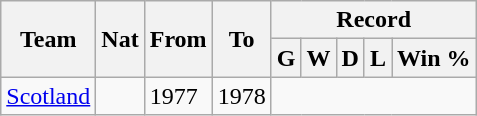<table class="wikitable" style="text-align: center">
<tr>
<th rowspan="2">Team</th>
<th rowspan="2">Nat</th>
<th rowspan="2">From</th>
<th rowspan="2">To</th>
<th colspan="5">Record</th>
</tr>
<tr>
<th>G</th>
<th>W</th>
<th>D</th>
<th>L</th>
<th>Win %</th>
</tr>
<tr>
<td align=left><a href='#'>Scotland</a></td>
<td></td>
<td align=left>1977</td>
<td align=left>1978<br></td>
</tr>
</table>
